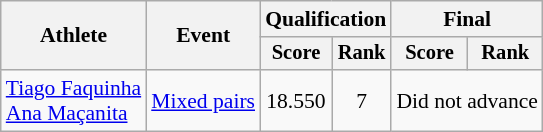<table class=wikitable style="font-size:90%; text-align:center;">
<tr>
<th rowspan=2>Athlete</th>
<th rowspan=2>Event</th>
<th colspan=2>Qualification</th>
<th colspan=2>Final</th>
</tr>
<tr style="font-size:95%">
<th>Score</th>
<th>Rank</th>
<th>Score</th>
<th>Rank</th>
</tr>
<tr>
<td align=left><a href='#'>Tiago Faquinha</a><br><a href='#'>Ana Maçanita</a></td>
<td align=left><a href='#'>Mixed pairs</a></td>
<td>18.550</td>
<td>7 <strong></strong></td>
<td colspan=2>Did not advance</td>
</tr>
</table>
